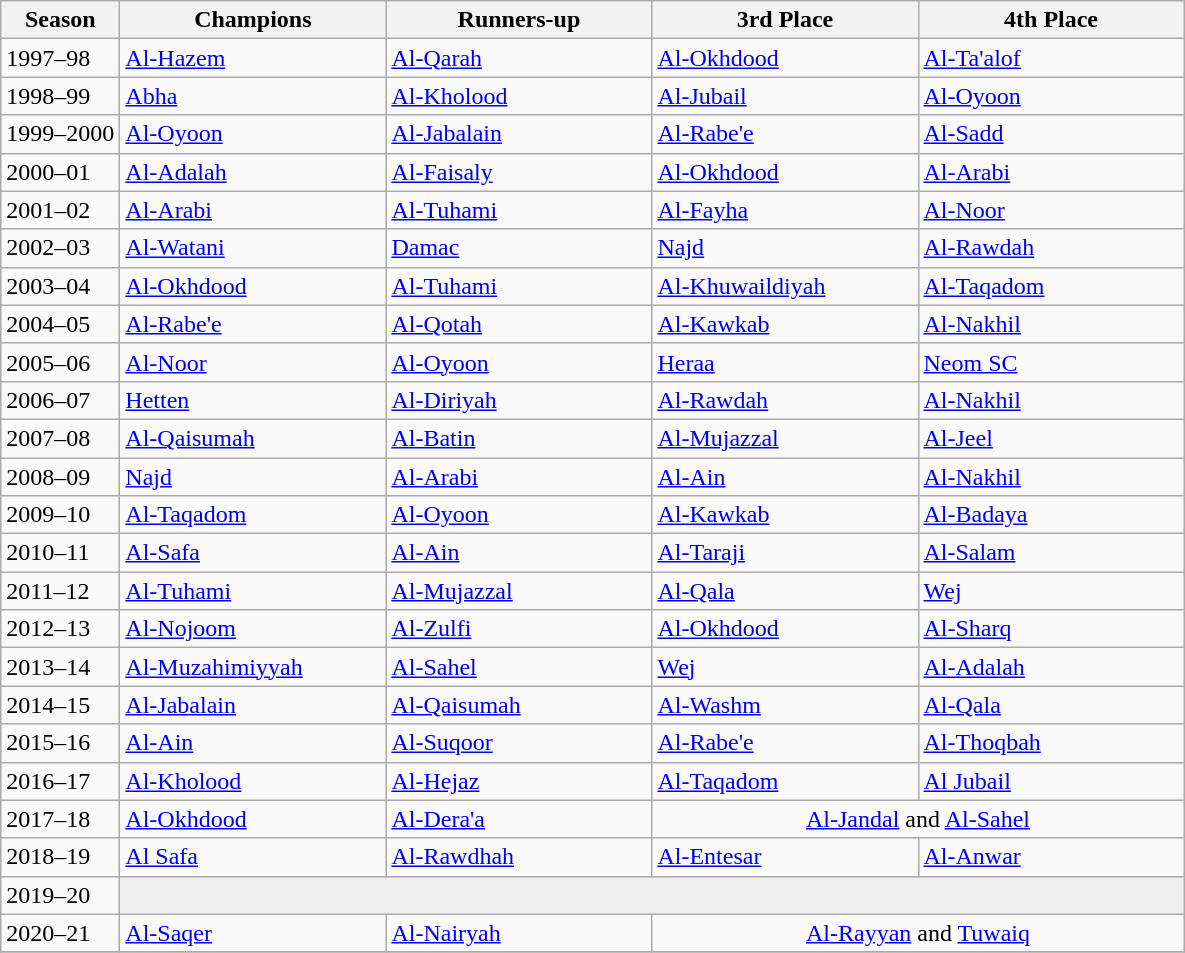<table class="wikitable">
<tr>
<th>Season</th>
<th width=170>Champions</th>
<th width=170>Runners-up</th>
<th width=170>3rd Place</th>
<th width=170>4th Place</th>
</tr>
<tr>
<td>1997–98</td>
<td><a href='#'>Al-Hazem</a></td>
<td><a href='#'>Al-Qarah</a></td>
<td><a href='#'>Al-Okhdood</a></td>
<td><a href='#'>Al-Ta'alof</a></td>
</tr>
<tr>
<td>1998–99</td>
<td><a href='#'>Abha</a></td>
<td><a href='#'>Al-Kholood</a></td>
<td><a href='#'>Al-Jubail</a></td>
<td><a href='#'>Al-Oyoon</a></td>
</tr>
<tr>
<td>1999–2000</td>
<td><a href='#'>Al-Oyoon</a></td>
<td><a href='#'>Al-Jabalain</a></td>
<td><a href='#'>Al-Rabe'e</a></td>
<td><a href='#'>Al-Sadd</a></td>
</tr>
<tr>
<td>2000–01</td>
<td><a href='#'>Al-Adalah</a></td>
<td><a href='#'>Al-Faisaly</a></td>
<td><a href='#'>Al-Okhdood</a></td>
<td><a href='#'>Al-Arabi</a></td>
</tr>
<tr>
<td>2001–02</td>
<td><a href='#'>Al-Arabi</a></td>
<td><a href='#'>Al-Tuhami</a></td>
<td><a href='#'>Al-Fayha</a></td>
<td><a href='#'>Al-Noor</a></td>
</tr>
<tr>
<td>2002–03</td>
<td><a href='#'>Al-Watani</a></td>
<td><a href='#'>Damac</a></td>
<td><a href='#'>Najd</a></td>
<td><a href='#'>Al-Rawdah</a></td>
</tr>
<tr>
<td>2003–04</td>
<td><a href='#'>Al-Okhdood</a></td>
<td><a href='#'>Al-Tuhami</a></td>
<td><a href='#'>Al-Khuwaildiyah</a></td>
<td><a href='#'>Al-Taqadom</a></td>
</tr>
<tr>
<td>2004–05</td>
<td><a href='#'>Al-Rabe'e</a></td>
<td><a href='#'>Al-Qotah</a></td>
<td><a href='#'>Al-Kawkab</a></td>
<td><a href='#'>Al-Nakhil</a></td>
</tr>
<tr>
<td>2005–06</td>
<td><a href='#'>Al-Noor</a></td>
<td><a href='#'>Al-Oyoon</a></td>
<td><a href='#'>Heraa</a></td>
<td><a href='#'>Neom SC</a></td>
</tr>
<tr>
<td>2006–07</td>
<td><a href='#'>Hetten</a></td>
<td><a href='#'>Al-Diriyah</a></td>
<td><a href='#'>Al-Rawdah</a></td>
<td><a href='#'>Al-Nakhil</a></td>
</tr>
<tr>
<td>2007–08</td>
<td><a href='#'>Al-Qaisumah</a></td>
<td><a href='#'>Al-Batin</a></td>
<td><a href='#'>Al-Mujazzal</a></td>
<td><a href='#'>Al-Jeel</a></td>
</tr>
<tr>
<td>2008–09</td>
<td><a href='#'>Najd</a></td>
<td><a href='#'>Al-Arabi</a></td>
<td><a href='#'>Al-Ain</a></td>
<td><a href='#'>Al-Nakhil</a></td>
</tr>
<tr>
<td>2009–10</td>
<td><a href='#'>Al-Taqadom</a></td>
<td><a href='#'>Al-Oyoon</a></td>
<td><a href='#'>Al-Kawkab</a></td>
<td><a href='#'>Al-Badaya</a></td>
</tr>
<tr>
<td>2010–11</td>
<td><a href='#'>Al-Safa</a></td>
<td><a href='#'>Al-Ain</a></td>
<td><a href='#'>Al-Taraji</a></td>
<td><a href='#'>Al-Salam</a></td>
</tr>
<tr>
<td>2011–12</td>
<td><a href='#'>Al-Tuhami</a></td>
<td><a href='#'>Al-Mujazzal</a></td>
<td><a href='#'>Al-Qala</a></td>
<td><a href='#'>Wej</a></td>
</tr>
<tr>
<td>2012–13</td>
<td><a href='#'>Al-Nojoom</a></td>
<td><a href='#'>Al-Zulfi</a></td>
<td><a href='#'>Al-Okhdood</a></td>
<td><a href='#'>Al-Sharq</a></td>
</tr>
<tr>
<td>2013–14</td>
<td><a href='#'>Al-Muzahimiyyah</a></td>
<td><a href='#'>Al-Sahel</a></td>
<td><a href='#'>Wej</a></td>
<td><a href='#'>Al-Adalah</a></td>
</tr>
<tr>
<td>2014–15</td>
<td><a href='#'>Al-Jabalain</a></td>
<td><a href='#'>Al-Qaisumah</a></td>
<td><a href='#'>Al-Washm</a></td>
<td><a href='#'>Al-Qala</a></td>
</tr>
<tr>
<td>2015–16</td>
<td><a href='#'>Al-Ain</a></td>
<td><a href='#'>Al-Suqoor</a></td>
<td><a href='#'>Al-Rabe'e</a></td>
<td><a href='#'>Al-Thoqbah</a></td>
</tr>
<tr>
<td>2016–17</td>
<td><a href='#'>Al-Kholood</a></td>
<td><a href='#'>Al-Hejaz</a></td>
<td><a href='#'>Al-Taqadom</a></td>
<td><a href='#'>Al Jubail</a></td>
</tr>
<tr>
<td>2017–18</td>
<td><a href='#'>Al-Okhdood</a></td>
<td><a href='#'>Al-Dera'a</a></td>
<td colspan="2" align=middle><a href='#'>Al-Jandal</a> and <a href='#'>Al-Sahel</a></td>
</tr>
<tr>
<td>2018–19</td>
<td><a href='#'>Al Safa</a></td>
<td><a href='#'>Al-Rawdhah</a></td>
<td><a href='#'>Al-Entesar</a></td>
<td><a href='#'>Al-Anwar</a></td>
</tr>
<tr>
<td>2019–20</td>
<td colspan=4 style=background:#efefef></td>
</tr>
<tr>
<td>2020–21</td>
<td><a href='#'>Al-Saqer</a></td>
<td><a href='#'>Al-Nairyah</a></td>
<td colspan="2" align=middle><a href='#'>Al-Rayyan</a> and <a href='#'>Tuwaiq</a></td>
</tr>
<tr>
</tr>
</table>
